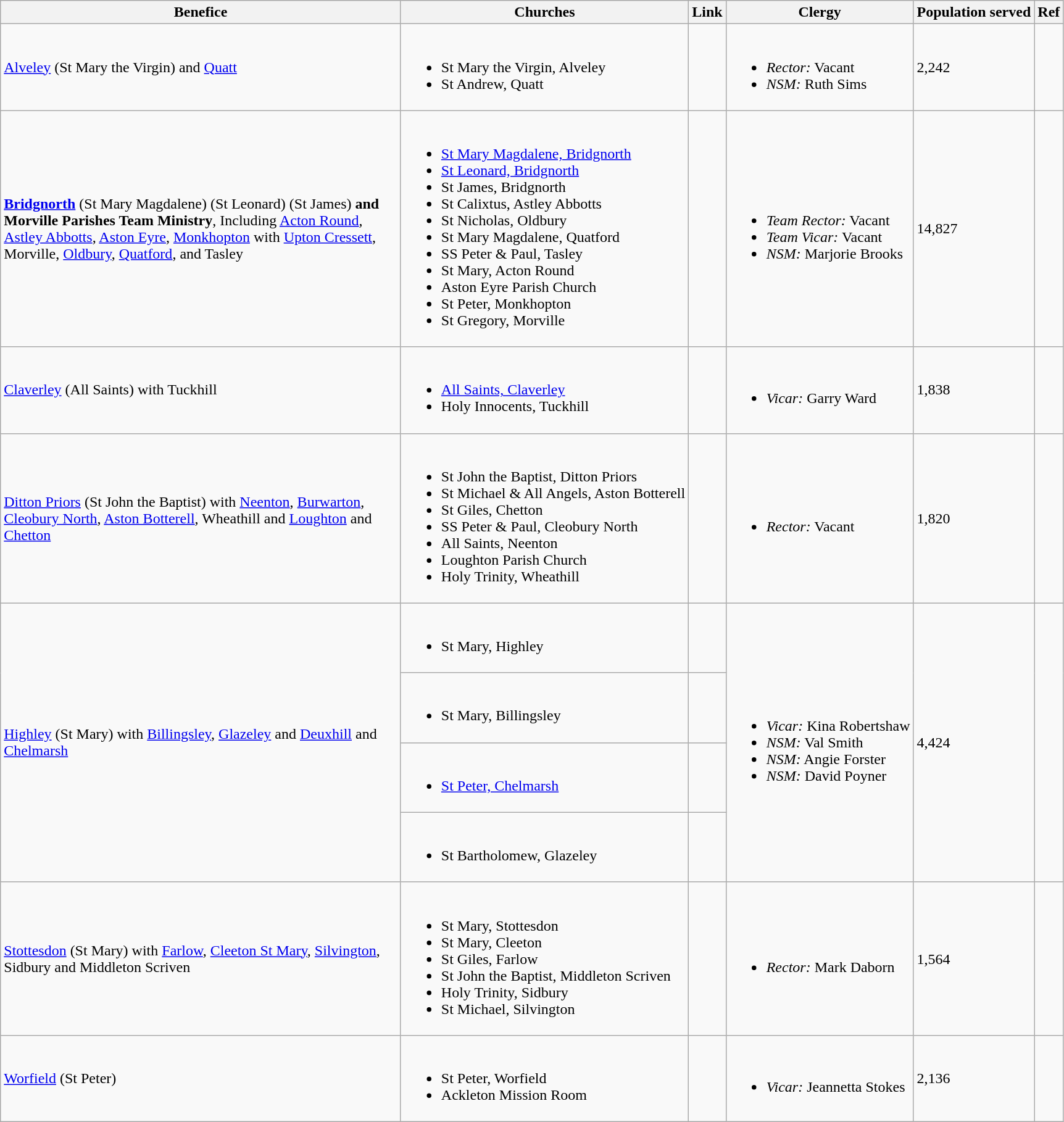<table class="wikitable">
<tr>
<th width="425">Benefice</th>
<th>Churches</th>
<th>Link</th>
<th>Clergy</th>
<th>Population served</th>
<th>Ref</th>
</tr>
<tr>
<td><a href='#'>Alveley</a> (St Mary the Virgin) and <a href='#'>Quatt</a></td>
<td><br><ul><li>St Mary the Virgin, Alveley</li><li>St Andrew, Quatt</li></ul></td>
<td></td>
<td><br><ul><li><em>Rector:</em> Vacant</li><li><em>NSM:</em> Ruth Sims</li></ul></td>
<td>2,242</td>
<td></td>
</tr>
<tr>
<td><strong><a href='#'>Bridgnorth</a></strong> (St Mary Magdalene) (St Leonard) (St James) <strong>and Morville Parishes Team Ministry</strong>, Including <a href='#'>Acton Round</a>, <a href='#'>Astley Abbotts</a>, <a href='#'>Aston Eyre</a>, <a href='#'>Monkhopton</a> with <a href='#'>Upton Cressett</a>, Morville, <a href='#'>Oldbury</a>, <a href='#'>Quatford</a>, and Tasley</td>
<td><br><ul><li><a href='#'>St Mary Magdalene, Bridgnorth</a></li><li><a href='#'>St Leonard, Bridgnorth</a></li><li>St James, Bridgnorth</li><li>St Calixtus, Astley Abbotts</li><li>St Nicholas, Oldbury</li><li>St Mary Magdalene, Quatford</li><li>SS Peter & Paul, Tasley</li><li>St Mary, Acton Round</li><li>Aston Eyre Parish Church</li><li>St Peter, Monkhopton</li><li>St Gregory, Morville</li></ul></td>
<td></td>
<td><br><ul><li><em>Team Rector:</em> Vacant</li><li><em>Team Vicar:</em> Vacant</li><li><em>NSM:</em> Marjorie Brooks</li></ul></td>
<td>14,827</td>
<td></td>
</tr>
<tr>
<td><a href='#'>Claverley</a> (All Saints) with Tuckhill</td>
<td><br><ul><li><a href='#'>All Saints, Claverley</a></li><li>Holy Innocents, Tuckhill</li></ul></td>
<td></td>
<td><br><ul><li><em>Vicar:</em> Garry Ward</li></ul></td>
<td>1,838</td>
<td></td>
</tr>
<tr>
<td><a href='#'>Ditton Priors</a> (St John the Baptist) with <a href='#'>Neenton</a>, <a href='#'>Burwarton</a>, <a href='#'>Cleobury North</a>, <a href='#'>Aston Botterell</a>, Wheathill and <a href='#'>Loughton</a> and <a href='#'>Chetton</a></td>
<td><br><ul><li>St John the Baptist, Ditton Priors</li><li>St Michael & All Angels, Aston Botterell</li><li>St Giles, Chetton</li><li>SS Peter & Paul, Cleobury North</li><li>All Saints, Neenton</li><li>Loughton Parish Church</li><li>Holy Trinity, Wheathill</li></ul></td>
<td></td>
<td><br><ul><li><em>Rector:</em> Vacant</li></ul></td>
<td>1,820</td>
<td></td>
</tr>
<tr>
<td rowspan="4"><a href='#'>Highley</a> (St Mary) with <a href='#'>Billingsley</a>, <a href='#'>Glazeley</a> and <a href='#'>Deuxhill</a> and <a href='#'>Chelmarsh</a></td>
<td><br><ul><li>St Mary, Highley</li></ul></td>
<td></td>
<td rowspan="4"><br><ul><li><em>Vicar:</em> Kina Robertshaw</li><li><em>NSM:</em> Val Smith</li><li><em>NSM:</em> Angie Forster</li><li><em>NSM:</em> David Poyner</li></ul></td>
<td rowspan="4">4,424</td>
<td rowspan="4"></td>
</tr>
<tr>
<td><br><ul><li>St Mary, Billingsley</li></ul></td>
<td></td>
</tr>
<tr>
<td><br><ul><li><a href='#'>St Peter, Chelmarsh</a></li></ul></td>
<td></td>
</tr>
<tr>
<td><br><ul><li>St Bartholomew, Glazeley</li></ul></td>
<td></td>
</tr>
<tr>
<td><a href='#'>Stottesdon</a> (St Mary) with <a href='#'>Farlow</a>, <a href='#'>Cleeton St Mary</a>, <a href='#'>Silvington</a>, Sidbury and Middleton Scriven</td>
<td><br><ul><li>St Mary, Stottesdon</li><li>St Mary, Cleeton</li><li>St Giles, Farlow</li><li>St John the Baptist, Middleton Scriven</li><li>Holy Trinity, Sidbury</li><li>St Michael, Silvington</li></ul></td>
<td></td>
<td><br><ul><li><em>Rector:</em> Mark Daborn</li></ul></td>
<td>1,564</td>
<td></td>
</tr>
<tr>
<td><a href='#'>Worfield</a> (St Peter)</td>
<td><br><ul><li>St Peter, Worfield</li><li>Ackleton Mission Room</li></ul></td>
<td></td>
<td><br><ul><li><em>Vicar:</em> Jeannetta Stokes</li></ul></td>
<td>2,136</td>
<td></td>
</tr>
</table>
